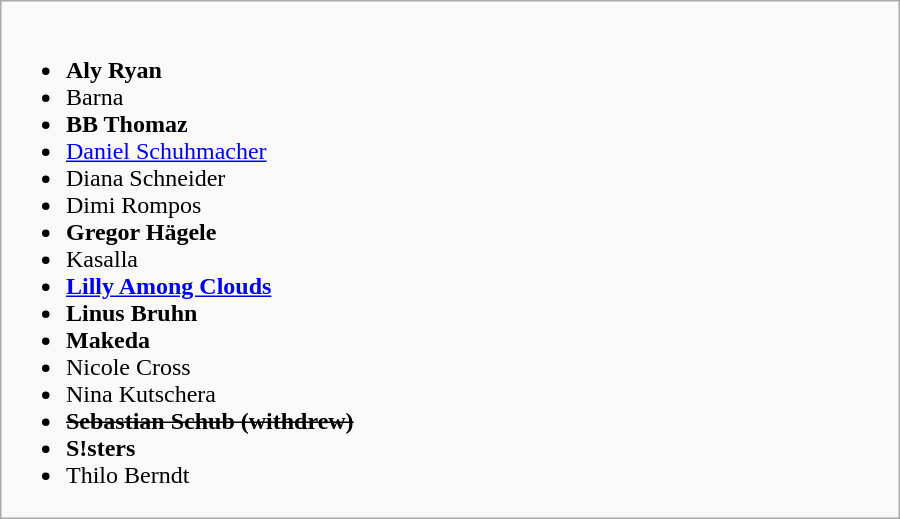<table class="wikitable collapsible" style="margin: 1em auto 1em auto">
<tr>
<td style="width:37em"><br><ul><li><strong>Aly Ryan</strong></li><li>Barna</li><li><strong>BB Thomaz</strong></li><li><a href='#'>Daniel Schuhmacher</a></li><li>Diana Schneider</li><li>Dimi Rompos</li><li><strong>Gregor Hägele</strong></li><li>Kasalla</li><li><strong><a href='#'>Lilly Among Clouds</a></strong></li><li><strong>Linus Bruhn</strong></li><li><strong>Makeda</strong></li><li>Nicole Cross</li><li>Nina Kutschera</li><li><s><strong>Sebastian Schub (withdrew)</strong></s></li><li><strong>S!sters</strong></li><li>Thilo Berndt</li></ul></td>
</tr>
</table>
